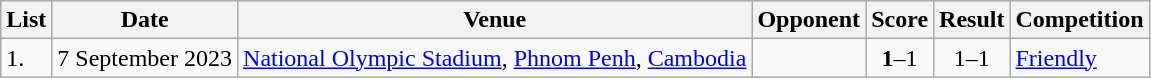<table class="wikitable">
<tr>
<th>List</th>
<th>Date</th>
<th>Venue</th>
<th>Opponent</th>
<th>Score</th>
<th>Result</th>
<th>Competition</th>
</tr>
<tr>
<td>1.</td>
<td>7 September 2023</td>
<td><a href='#'>National Olympic Stadium</a>, <a href='#'>Phnom Penh</a>, <a href='#'>Cambodia</a></td>
<td></td>
<td align=center><strong>1</strong>–1</td>
<td align=center>1–1</td>
<td><a href='#'>Friendly</a></td>
</tr>
</table>
